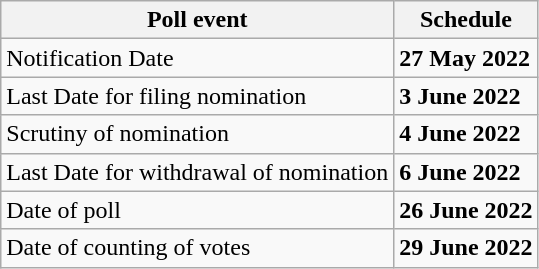<table class="wikitable">
<tr>
<th>Poll event</th>
<th>Schedule</th>
</tr>
<tr>
<td>Notification Date</td>
<td><strong>27 May 2022</strong></td>
</tr>
<tr>
<td>Last Date for filing nomination</td>
<td><strong>3 June 2022</strong></td>
</tr>
<tr>
<td>Scrutiny of nomination</td>
<td><strong>4 June 2022</strong></td>
</tr>
<tr>
<td>Last Date for withdrawal of nomination</td>
<td><strong>6 June 2022</strong></td>
</tr>
<tr>
<td>Date of poll</td>
<td><strong>26 June 2022</strong></td>
</tr>
<tr>
<td>Date of counting of votes</td>
<td><strong>29 June 2022</strong></td>
</tr>
</table>
